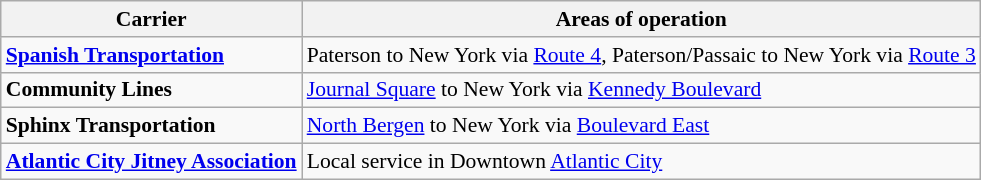<table class="wikitable" style="font-size:90%">
<tr valign=baseline>
<th>Carrier</th>
<th>Areas of operation</th>
</tr>
<tr valign=top>
<td><strong><a href='#'>Spanish Transportation</a></strong></td>
<td>Paterson to New York via <a href='#'>Route 4</a>,  Paterson/Passaic to New York via <a href='#'>Route 3</a></td>
</tr>
<tr valign=top>
<td><strong>Community Lines</strong></td>
<td><a href='#'>Journal Square</a> to New York via <a href='#'>Kennedy Boulevard</a></td>
</tr>
<tr valign=top>
<td><strong>Sphinx Transportation</strong></td>
<td><a href='#'>North Bergen</a> to New York via <a href='#'>Boulevard East</a></td>
</tr>
<tr valign=top>
<td><strong><a href='#'>Atlantic City Jitney Association</a></strong></td>
<td>Local service in Downtown <a href='#'>Atlantic City</a></td>
</tr>
</table>
